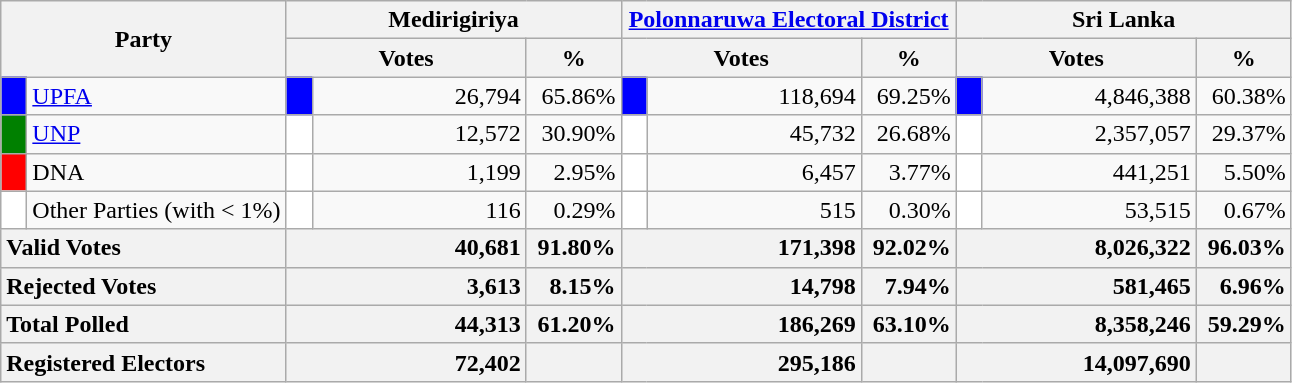<table class="wikitable">
<tr>
<th colspan="2" width="144px"rowspan="2">Party</th>
<th colspan="3" width="216px">Medirigiriya</th>
<th colspan="3" width="216px"><a href='#'>Polonnaruwa Electoral District</a></th>
<th colspan="3" width="216px">Sri Lanka</th>
</tr>
<tr>
<th colspan="2" width="144px">Votes</th>
<th>%</th>
<th colspan="2" width="144px">Votes</th>
<th>%</th>
<th colspan="2" width="144px">Votes</th>
<th>%</th>
</tr>
<tr>
<td style="background-color:blue;" width="10px"></td>
<td style="text-align:left;"><a href='#'>UPFA</a></td>
<td style="background-color:blue;" width="10px"></td>
<td style="text-align:right;">26,794</td>
<td style="text-align:right;">65.86%</td>
<td style="background-color:blue;" width="10px"></td>
<td style="text-align:right;">118,694</td>
<td style="text-align:right;">69.25%</td>
<td style="background-color:blue;" width="10px"></td>
<td style="text-align:right;">4,846,388</td>
<td style="text-align:right;">60.38%</td>
</tr>
<tr>
<td style="background-color:green;" width="10px"></td>
<td style="text-align:left;"><a href='#'>UNP</a></td>
<td style="background-color:white;" width="10px"></td>
<td style="text-align:right;">12,572</td>
<td style="text-align:right;">30.90%</td>
<td style="background-color:white;" width="10px"></td>
<td style="text-align:right;">45,732</td>
<td style="text-align:right;">26.68%</td>
<td style="background-color:white;" width="10px"></td>
<td style="text-align:right;">2,357,057</td>
<td style="text-align:right;">29.37%</td>
</tr>
<tr>
<td style="background-color:red;" width="10px"></td>
<td style="text-align:left;">DNA</td>
<td style="background-color:white;" width="10px"></td>
<td style="text-align:right;">1,199</td>
<td style="text-align:right;">2.95%</td>
<td style="background-color:white;" width="10px"></td>
<td style="text-align:right;">6,457</td>
<td style="text-align:right;">3.77%</td>
<td style="background-color:white;" width="10px"></td>
<td style="text-align:right;">441,251</td>
<td style="text-align:right;">5.50%</td>
</tr>
<tr>
<td style="background-color:white;" width="10px"></td>
<td style="text-align:left;">Other Parties (with < 1%)</td>
<td style="background-color:white;" width="10px"></td>
<td style="text-align:right;">116</td>
<td style="text-align:right;">0.29%</td>
<td style="background-color:white;" width="10px"></td>
<td style="text-align:right;">515</td>
<td style="text-align:right;">0.30%</td>
<td style="background-color:white;" width="10px"></td>
<td style="text-align:right;">53,515</td>
<td style="text-align:right;">0.67%</td>
</tr>
<tr>
<th colspan="2" width="144px"style="text-align:left;">Valid Votes</th>
<th style="text-align:right;"colspan="2" width="144px">40,681</th>
<th style="text-align:right;">91.80%</th>
<th style="text-align:right;"colspan="2" width="144px">171,398</th>
<th style="text-align:right;">92.02%</th>
<th style="text-align:right;"colspan="2" width="144px">8,026,322</th>
<th style="text-align:right;">96.03%</th>
</tr>
<tr>
<th colspan="2" width="144px"style="text-align:left;">Rejected Votes</th>
<th style="text-align:right;"colspan="2" width="144px">3,613</th>
<th style="text-align:right;">8.15%</th>
<th style="text-align:right;"colspan="2" width="144px">14,798</th>
<th style="text-align:right;">7.94%</th>
<th style="text-align:right;"colspan="2" width="144px">581,465</th>
<th style="text-align:right;">6.96%</th>
</tr>
<tr>
<th colspan="2" width="144px"style="text-align:left;">Total Polled</th>
<th style="text-align:right;"colspan="2" width="144px">44,313</th>
<th style="text-align:right;">61.20%</th>
<th style="text-align:right;"colspan="2" width="144px">186,269</th>
<th style="text-align:right;">63.10%</th>
<th style="text-align:right;"colspan="2" width="144px">8,358,246</th>
<th style="text-align:right;">59.29%</th>
</tr>
<tr>
<th colspan="2" width="144px"style="text-align:left;">Registered Electors</th>
<th style="text-align:right;"colspan="2" width="144px">72,402</th>
<th></th>
<th style="text-align:right;"colspan="2" width="144px">295,186</th>
<th></th>
<th style="text-align:right;"colspan="2" width="144px">14,097,690</th>
<th></th>
</tr>
</table>
